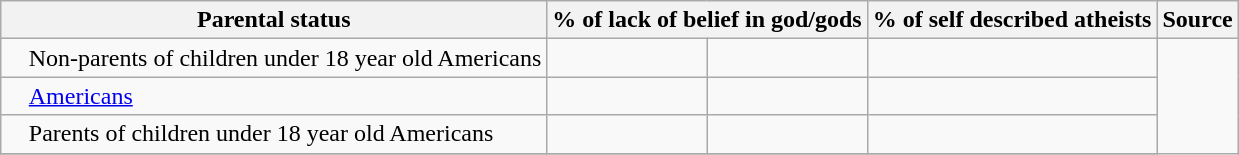<table class="wikitable sortable" font-size:80%;">
<tr>
<th>Parental status</th>
<th colspan="2">% of lack of belief in god/gods</th>
<th colspan="2">% of self described atheists</th>
<th>Source</th>
</tr>
<tr>
<td style="text-align:left; text-indent:15px;">Non-parents of children under 18 year old Americans</td>
<td align=right></td>
<td align=right></td>
<td></td>
</tr>
<tr>
<td style="text-align:left; text-indent:15px;"><a href='#'>Americans</a></td>
<td align=right></td>
<td align=right></td>
<td></td>
</tr>
<tr>
<td style="text-align:left; text-indent:15px;">Parents of children under 18 year old Americans</td>
<td align=right></td>
<td align=right></td>
<td></td>
</tr>
<tr>
</tr>
</table>
